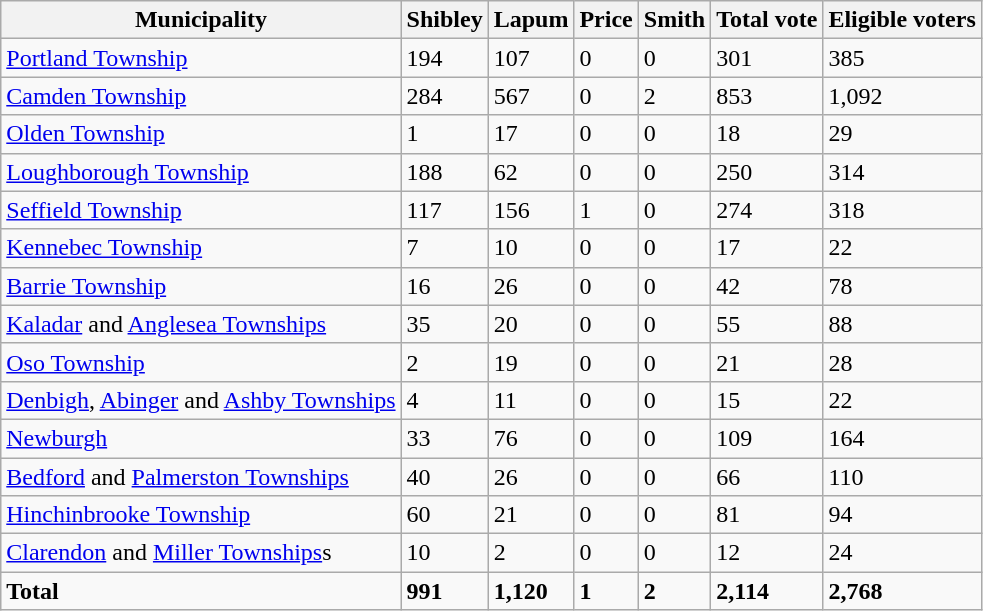<table class="wikitable sortable">
<tr>
<th>Municipality</th>
<th>Shibley</th>
<th>Lapum</th>
<th>Price</th>
<th>Smith</th>
<th>Total vote</th>
<th>Eligible voters</th>
</tr>
<tr>
<td><a href='#'>Portland Township</a></td>
<td>194</td>
<td>107</td>
<td>0</td>
<td>0</td>
<td>301</td>
<td>385</td>
</tr>
<tr>
<td><a href='#'>Camden Township</a></td>
<td>284</td>
<td>567</td>
<td>0</td>
<td>2</td>
<td>853</td>
<td>1,092</td>
</tr>
<tr>
<td><a href='#'>Olden Township</a></td>
<td>1</td>
<td>17</td>
<td>0</td>
<td>0</td>
<td>18</td>
<td>29</td>
</tr>
<tr>
<td><a href='#'>Loughborough Township</a></td>
<td>188</td>
<td>62</td>
<td>0</td>
<td>0</td>
<td>250</td>
<td>314</td>
</tr>
<tr>
<td><a href='#'>Seffield Township</a></td>
<td>117</td>
<td>156</td>
<td>1</td>
<td>0</td>
<td>274</td>
<td>318</td>
</tr>
<tr>
<td><a href='#'>Kennebec Township</a></td>
<td>7</td>
<td>10</td>
<td>0</td>
<td>0</td>
<td>17</td>
<td>22</td>
</tr>
<tr>
<td><a href='#'>Barrie Township</a></td>
<td>16</td>
<td>26</td>
<td>0</td>
<td>0</td>
<td>42</td>
<td>78</td>
</tr>
<tr>
<td><a href='#'>Kaladar</a> and <a href='#'>Anglesea Townships</a></td>
<td>35</td>
<td>20</td>
<td>0</td>
<td>0</td>
<td>55</td>
<td>88</td>
</tr>
<tr>
<td><a href='#'>Oso Township</a></td>
<td>2</td>
<td>19</td>
<td>0</td>
<td>0</td>
<td>21</td>
<td>28</td>
</tr>
<tr>
<td><a href='#'>Denbigh</a>, <a href='#'>Abinger</a> and <a href='#'>Ashby Townships</a></td>
<td>4</td>
<td>11</td>
<td>0</td>
<td>0</td>
<td>15</td>
<td>22</td>
</tr>
<tr>
<td><a href='#'>Newburgh</a></td>
<td>33</td>
<td>76</td>
<td>0</td>
<td>0</td>
<td>109</td>
<td>164</td>
</tr>
<tr>
<td><a href='#'>Bedford</a> and <a href='#'>Palmerston Townships</a></td>
<td>40</td>
<td>26</td>
<td>0</td>
<td>0</td>
<td>66</td>
<td>110</td>
</tr>
<tr>
<td><a href='#'>Hinchinbrooke Township</a></td>
<td>60</td>
<td>21</td>
<td>0</td>
<td>0</td>
<td>81</td>
<td>94</td>
</tr>
<tr>
<td><a href='#'>Clarendon</a> and <a href='#'>Miller Townships</a>s</td>
<td>10</td>
<td>2</td>
<td>0</td>
<td>0</td>
<td>12</td>
<td>24</td>
</tr>
<tr>
<td><strong>Total</strong></td>
<td><strong>991</strong></td>
<td><strong>1,120</strong></td>
<td><strong>1</strong></td>
<td><strong>2</strong></td>
<td><strong>2,114</strong></td>
<td><strong>2,768</strong></td>
</tr>
</table>
